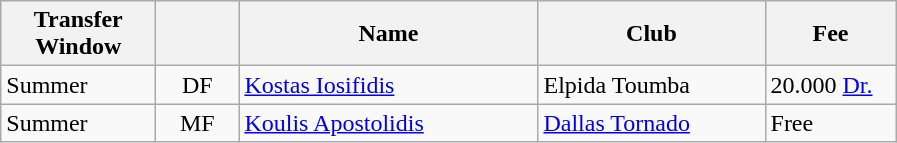<table class="wikitable plainrowheaders">
<tr>
<th scope="col" style="width:6em;">Transfer Window</th>
<th scope="col" style="width:3em;"></th>
<th scope="col" style="width:12em;">Name</th>
<th scope="col" style="width:9em;">Club</th>
<th scope="col" style="width:5em;">Fee</th>
</tr>
<tr>
<td>Summer</td>
<td align="center">DF</td>
<td> <a href='#'>Kostas Iosifidis</a></td>
<td> Elpida Toumba</td>
<td>20.000 <a href='#'>Dr.</a></td>
</tr>
<tr>
<td>Summer</td>
<td align="center">MF</td>
<td> <a href='#'>Koulis Apostolidis</a></td>
<td> <a href='#'>Dallas Tornado</a></td>
<td>Free</td>
</tr>
</table>
